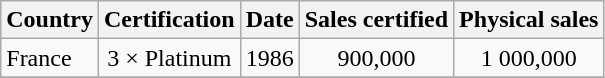<table class="wikitable sortable">
<tr>
<th bgcolor="#ebf5ff">Country</th>
<th bgcolor="#ebf5ff">Certification</th>
<th bgcolor="#ebf5ff">Date</th>
<th bgcolor="#ebf5ff">Sales certified</th>
<th bgcolor="#ebf5ff">Physical sales</th>
</tr>
<tr>
<td>France</td>
<td align="center">3 × Platinum</td>
<td align="center">1986</td>
<td align="center">900,000</td>
<td align="center">1 000,000</td>
</tr>
<tr>
</tr>
</table>
